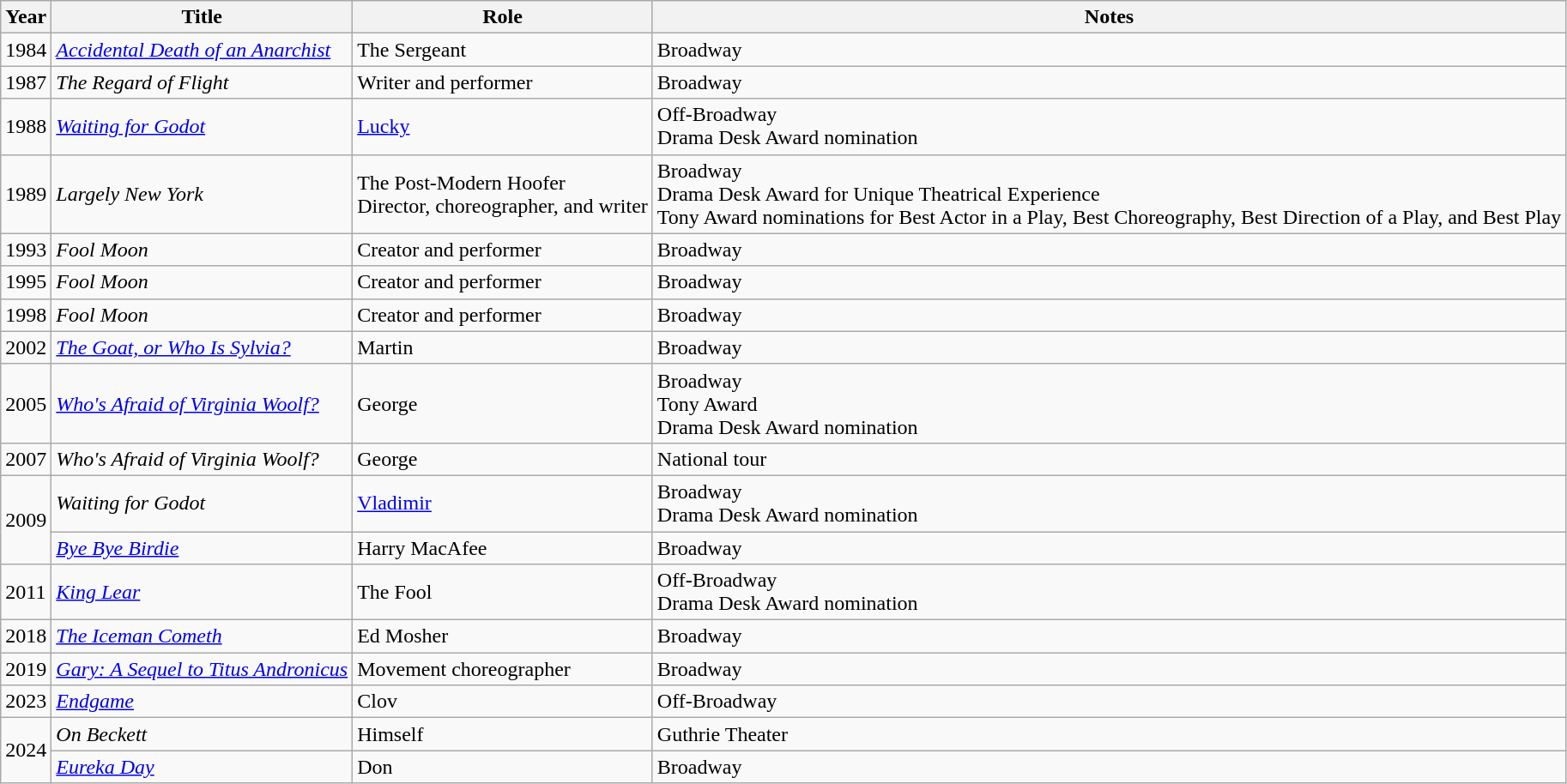<table class = "wikitable sortable">
<tr>
<th>Year</th>
<th>Title</th>
<th>Role</th>
<th>Notes</th>
</tr>
<tr>
<td>1984</td>
<td><em><a href='#'>Accidental Death of an Anarchist</a></em></td>
<td>The Sergeant</td>
<td>Broadway</td>
</tr>
<tr>
<td>1987</td>
<td><em>The Regard of Flight</em></td>
<td>Writer and performer</td>
<td>Broadway</td>
</tr>
<tr>
<td>1988</td>
<td><em><a href='#'>Waiting for Godot</a></em></td>
<td><a href='#'>Lucky</a></td>
<td>Off-Broadway<br>Drama Desk Award nomination</td>
</tr>
<tr>
<td>1989</td>
<td><em>Largely New York</em></td>
<td>The Post-Modern Hoofer<br>Director, choreographer, and writer</td>
<td>Broadway<br>Drama Desk Award for Unique Theatrical Experience<br>Tony Award nominations for Best Actor in a Play, Best Choreography, Best Direction of a Play, and Best Play</td>
</tr>
<tr>
<td>1993</td>
<td><em>Fool Moon</em></td>
<td>Creator and performer</td>
<td>Broadway</td>
</tr>
<tr>
<td>1995</td>
<td><em>Fool Moon</em></td>
<td>Creator and performer</td>
<td>Broadway</td>
</tr>
<tr>
<td>1998</td>
<td><em>Fool Moon</em></td>
<td>Creator and performer</td>
<td>Broadway</td>
</tr>
<tr>
<td>2002</td>
<td><em><a href='#'>The Goat, or Who Is Sylvia?</a></em></td>
<td>Martin</td>
<td>Broadway</td>
</tr>
<tr>
<td>2005</td>
<td><em><a href='#'>Who's Afraid of Virginia Woolf?</a></em></td>
<td>George</td>
<td>Broadway<br>Tony Award<br>Drama Desk Award nomination</td>
</tr>
<tr>
<td>2007</td>
<td><em>Who's Afraid of Virginia Woolf?</em></td>
<td>George</td>
<td>National tour</td>
</tr>
<tr>
<td rowspan="2">2009</td>
<td><em>Waiting for Godot</em></td>
<td><a href='#'>Vladimir</a></td>
<td>Broadway<br>Drama Desk Award nomination</td>
</tr>
<tr>
<td><em><a href='#'>Bye Bye Birdie</a></em></td>
<td>Harry MacAfee</td>
<td>Broadway</td>
</tr>
<tr>
<td>2011</td>
<td><em><a href='#'>King Lear</a></em></td>
<td>The Fool</td>
<td>Off-Broadway<br>Drama Desk Award nomination</td>
</tr>
<tr>
<td>2018</td>
<td><em><a href='#'>The Iceman Cometh</a></em></td>
<td>Ed Mosher</td>
<td>Broadway</td>
</tr>
<tr>
<td>2019</td>
<td><em><a href='#'>Gary: A Sequel to Titus Andronicus</a></em></td>
<td>Movement choreographer</td>
<td>Broadway</td>
</tr>
<tr>
<td>2023</td>
<td><em><a href='#'>Endgame</a></em></td>
<td>Clov</td>
<td>Off-Broadway</td>
</tr>
<tr>
<td rowspan="2">2024</td>
<td><em>On Beckett</em></td>
<td>Himself</td>
<td>Guthrie Theater</td>
</tr>
<tr>
<td><em><a href='#'>Eureka Day</a></em></td>
<td>Don</td>
<td>Broadway</td>
</tr>
</table>
